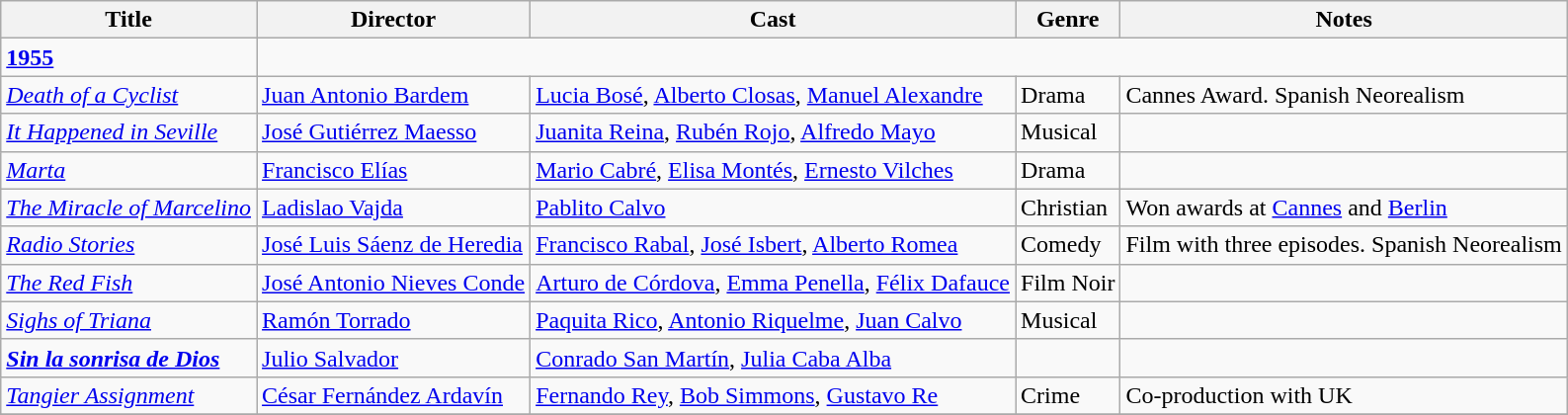<table class="wikitable">
<tr>
<th>Title</th>
<th>Director</th>
<th>Cast</th>
<th>Genre</th>
<th>Notes</th>
</tr>
<tr>
<td><strong><a href='#'>1955</a></strong></td>
</tr>
<tr>
<td><em><a href='#'>Death of a Cyclist</a></em></td>
<td><a href='#'>Juan Antonio Bardem</a></td>
<td><a href='#'>Lucia Bosé</a>, <a href='#'>Alberto Closas</a>, <a href='#'>Manuel Alexandre</a></td>
<td>Drama</td>
<td>Cannes Award. Spanish Neorealism</td>
</tr>
<tr>
<td><em><a href='#'>It Happened in Seville</a></em></td>
<td><a href='#'>José Gutiérrez Maesso</a></td>
<td><a href='#'>Juanita Reina</a>, <a href='#'>Rubén Rojo</a>, <a href='#'>Alfredo Mayo</a></td>
<td>Musical</td>
<td></td>
</tr>
<tr>
<td><em><a href='#'>Marta</a></em></td>
<td><a href='#'>Francisco Elías</a></td>
<td><a href='#'>Mario Cabré</a>, <a href='#'>Elisa Montés</a>, <a href='#'>Ernesto Vilches</a></td>
<td>Drama</td>
<td></td>
</tr>
<tr>
<td><em><a href='#'>The Miracle of Marcelino</a></em></td>
<td><a href='#'>Ladislao Vajda</a></td>
<td><a href='#'>Pablito Calvo</a></td>
<td>Christian</td>
<td>Won awards at <a href='#'>Cannes</a> and <a href='#'>Berlin</a></td>
</tr>
<tr>
<td><em><a href='#'>Radio Stories</a></em></td>
<td><a href='#'>José Luis Sáenz de Heredia</a></td>
<td><a href='#'>Francisco Rabal</a>, <a href='#'>José Isbert</a>, <a href='#'>Alberto Romea</a></td>
<td>Comedy</td>
<td>Film with three episodes. Spanish Neorealism</td>
</tr>
<tr>
<td><em><a href='#'>The Red Fish</a></em></td>
<td><a href='#'>José Antonio Nieves Conde</a></td>
<td><a href='#'>Arturo de Córdova</a>, <a href='#'>Emma Penella</a>, <a href='#'>Félix Dafauce</a></td>
<td>Film Noir</td>
<td></td>
</tr>
<tr>
<td><em><a href='#'>Sighs of Triana</a></em></td>
<td><a href='#'>Ramón Torrado</a></td>
<td><a href='#'>Paquita Rico</a>, <a href='#'>Antonio Riquelme</a>, <a href='#'>Juan Calvo</a></td>
<td>Musical</td>
<td></td>
</tr>
<tr>
<td><strong><em><a href='#'>Sin la sonrisa de Dios</a></em></strong></td>
<td><a href='#'>Julio Salvador</a></td>
<td><a href='#'>Conrado San Martín</a>, <a href='#'>Julia Caba Alba</a></td>
<td></td>
<td></td>
</tr>
<tr>
<td><em><a href='#'>Tangier Assignment</a></em></td>
<td><a href='#'>César Fernández Ardavín</a></td>
<td><a href='#'>Fernando Rey</a>, <a href='#'>Bob Simmons</a>, <a href='#'>Gustavo Re</a></td>
<td>Crime</td>
<td>Co-production with UK</td>
</tr>
<tr>
</tr>
</table>
